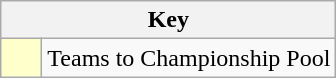<table class="wikitable" style="text-align: center;">
<tr>
<th colspan=2>Key</th>
</tr>
<tr>
<td style="background:#ffffcc; width:20px;"></td>
<td align=left>Teams to Championship Pool</td>
</tr>
</table>
